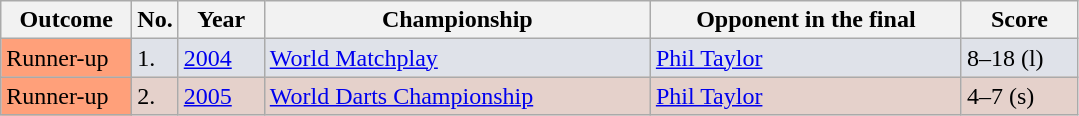<table class="wikitable">
<tr>
<th width="80">Outcome</th>
<th width="20">No.</th>
<th width="50">Year</th>
<th style="width:250px;">Championship</th>
<th style="width:200px;">Opponent in the final</th>
<th width="70">Score</th>
</tr>
<tr style="background:#dfe2e9;">
<td style="background:#ffa07a;">Runner-up</td>
<td>1.</td>
<td><a href='#'>2004</a></td>
<td><a href='#'>World Matchplay</a></td>
<td> <a href='#'>Phil Taylor</a></td>
<td>8–18 (l)</td>
</tr>
<tr style="background:#e5d1cb;">
<td style="background:#ffa07a;">Runner-up</td>
<td>2.</td>
<td><a href='#'>2005</a></td>
<td><a href='#'>World Darts Championship</a></td>
<td> <a href='#'>Phil Taylor</a></td>
<td>4–7 (s)</td>
</tr>
</table>
